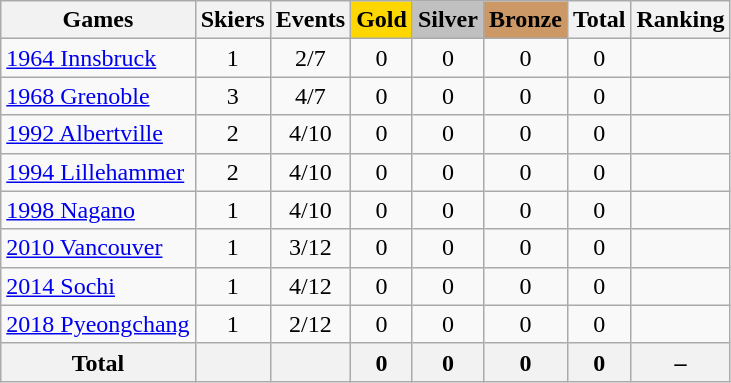<table class="wikitable sortable" style="text-align:center">
<tr>
<th>Games</th>
<th>Skiers</th>
<th>Events</th>
<th style="background-color:gold;">Gold</th>
<th style="background-color:silver;">Silver</th>
<th style="background-color:#c96;">Bronze</th>
<th>Total</th>
<th>Ranking</th>
</tr>
<tr>
<td align=left><a href='#'>1964 Innsbruck</a></td>
<td>1</td>
<td>2/7</td>
<td>0</td>
<td>0</td>
<td>0</td>
<td>0</td>
<td></td>
</tr>
<tr>
<td align=left><a href='#'>1968 Grenoble</a></td>
<td>3</td>
<td>4/7</td>
<td>0</td>
<td>0</td>
<td>0</td>
<td>0</td>
<td></td>
</tr>
<tr>
<td align=left><a href='#'>1992 Albertville</a></td>
<td>2</td>
<td>4/10</td>
<td>0</td>
<td>0</td>
<td>0</td>
<td>0</td>
<td></td>
</tr>
<tr>
<td align=left><a href='#'>1994 Lillehammer</a></td>
<td>2</td>
<td>4/10</td>
<td>0</td>
<td>0</td>
<td>0</td>
<td>0</td>
<td></td>
</tr>
<tr>
<td align=left><a href='#'>1998 Nagano</a></td>
<td>1</td>
<td>4/10</td>
<td>0</td>
<td>0</td>
<td>0</td>
<td>0</td>
<td></td>
</tr>
<tr>
<td align=left><a href='#'>2010 Vancouver</a></td>
<td>1</td>
<td>3/12</td>
<td>0</td>
<td>0</td>
<td>0</td>
<td>0</td>
<td></td>
</tr>
<tr>
<td align=left><a href='#'>2014 Sochi</a></td>
<td>1</td>
<td>4/12</td>
<td>0</td>
<td>0</td>
<td>0</td>
<td>0</td>
<td></td>
</tr>
<tr>
<td align=left><a href='#'>2018 Pyeongchang</a></td>
<td>1</td>
<td>2/12</td>
<td>0</td>
<td>0</td>
<td>0</td>
<td>0</td>
<td></td>
</tr>
<tr>
<th>Total</th>
<th></th>
<th></th>
<th>0</th>
<th>0</th>
<th>0</th>
<th>0</th>
<th>–</th>
</tr>
</table>
